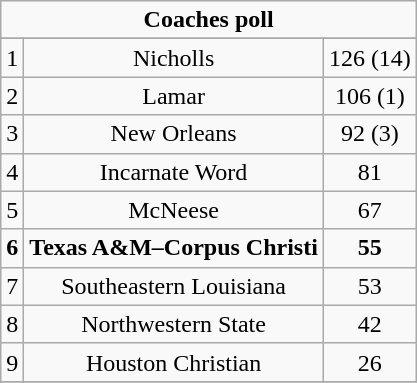<table class="wikitable">
<tr align="center">
<td align="center" Colspan="3"><strong>Coaches poll</strong></td>
</tr>
<tr align="center">
</tr>
<tr align="center">
<td>1</td>
<td>Nicholls</td>
<td>126 (14)</td>
</tr>
<tr align="center">
<td>2</td>
<td>Lamar</td>
<td>106 (1)</td>
</tr>
<tr align="center">
<td>3</td>
<td>New Orleans</td>
<td>92 (3)</td>
</tr>
<tr align="center">
<td>4</td>
<td>Incarnate Word</td>
<td>81</td>
</tr>
<tr align="center">
<td>5</td>
<td>McNeese</td>
<td>67</td>
</tr>
<tr align="center">
<td><strong>6</strong></td>
<td><strong>Texas A&M–Corpus Christi</strong></td>
<td><strong>55</strong></td>
</tr>
<tr align="center">
<td>7</td>
<td>Southeastern Louisiana</td>
<td>53</td>
</tr>
<tr align="center">
<td>8</td>
<td>Northwestern State</td>
<td>42</td>
</tr>
<tr align="center">
<td>9</td>
<td>Houston Christian</td>
<td>26</td>
</tr>
<tr align="center">
</tr>
</table>
